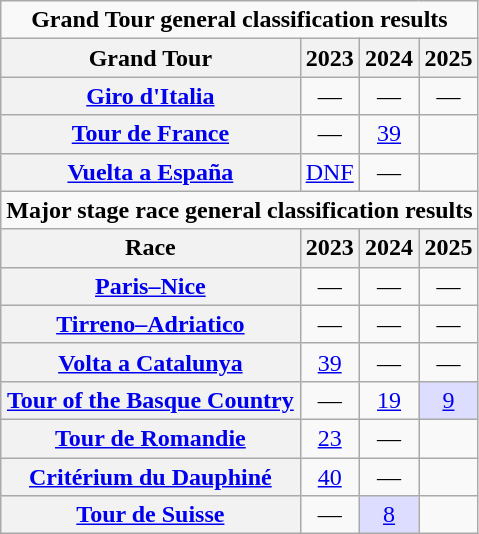<table class="wikitable plainrowheaders">
<tr>
<td colspan=10 align="center"><strong>Grand Tour general classification results</strong></td>
</tr>
<tr>
<th scope="col">Grand Tour</th>
<th scope="col">2023</th>
<th scope="col">2024</th>
<th scope="col">2025</th>
</tr>
<tr style="text-align:center;">
<th scope="row"> <a href='#'>Giro d'Italia</a></th>
<td>—</td>
<td>—</td>
<td>—</td>
</tr>
<tr style="text-align:center;">
<th scope="row"> <a href='#'>Tour de France</a></th>
<td>—</td>
<td><a href='#'>39</a></td>
<td></td>
</tr>
<tr style="text-align:center;">
<th scope="row"> <a href='#'>Vuelta a España</a></th>
<td><a href='#'>DNF</a></td>
<td>—</td>
<td></td>
</tr>
<tr>
<td colspan=10 align="center"><strong>Major stage race general classification results</strong></td>
</tr>
<tr>
<th scope="col">Race</th>
<th scope="col">2023</th>
<th scope="col">2024</th>
<th scope="col">2025</th>
</tr>
<tr style="text-align:center;">
<th scope="row"> <a href='#'>Paris–Nice</a></th>
<td>—</td>
<td>—</td>
<td>—</td>
</tr>
<tr style="text-align:center;">
<th scope="row"> <a href='#'>Tirreno–Adriatico</a></th>
<td>—</td>
<td>—</td>
<td>—</td>
</tr>
<tr style="text-align:center;">
<th scope="row"> <a href='#'>Volta a Catalunya</a></th>
<td><a href='#'>39</a></td>
<td>—</td>
<td>—</td>
</tr>
<tr style="text-align:center;">
<th scope="row"> <a href='#'>Tour of the Basque Country</a></th>
<td>—</td>
<td><a href='#'>19</a></td>
<td style="background:#ddf;"><a href='#'>9</a></td>
</tr>
<tr style="text-align:center;">
<th scope="row"> <a href='#'>Tour de Romandie</a></th>
<td><a href='#'>23</a></td>
<td>—</td>
<td></td>
</tr>
<tr style="text-align:center;">
<th scope="row"> <a href='#'>Critérium du Dauphiné</a></th>
<td><a href='#'>40</a></td>
<td>—</td>
<td></td>
</tr>
<tr style="text-align:center;">
<th scope="row"> <a href='#'>Tour de Suisse</a></th>
<td>—</td>
<td style="background:#ddf;"><a href='#'>8</a></td>
<td></td>
</tr>
</table>
